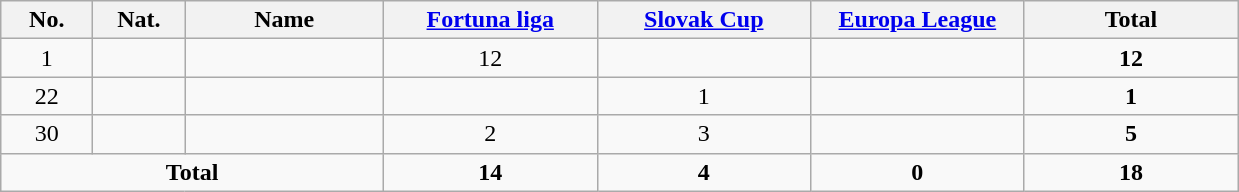<table class="wikitable sortable" style="text-align:center">
<tr>
<th rowspan="1" style="width:54px;">No.</th>
<th rowspan="1" style="width:54px;">Nat.</th>
<th rowspan="1" style="width:125px;">Name</th>
<th style="width:135px;"><a href='#'>Fortuna liga</a></th>
<th style="width:135px;"><a href='#'>Slovak Cup</a></th>
<th style="width:135px;"><a href='#'>Europa League</a></th>
<th style="width:135px;"><strong>Total</strong></th>
</tr>
<tr>
<td>1</td>
<td></td>
<td align="left"></td>
<td>12</td>
<td></td>
<td></td>
<td><strong>12</strong></td>
</tr>
<tr>
<td>22</td>
<td></td>
<td align="left"></td>
<td></td>
<td>1</td>
<td></td>
<td><strong>1</strong></td>
</tr>
<tr>
<td>30</td>
<td></td>
<td align="left"></td>
<td>2</td>
<td>3</td>
<td></td>
<td><strong>5</strong></td>
</tr>
<tr>
<td colspan="3"><strong>Total</strong></td>
<td><strong>14</strong></td>
<td><strong>4</strong></td>
<td><strong>0</strong></td>
<td><strong>18</strong></td>
</tr>
</table>
